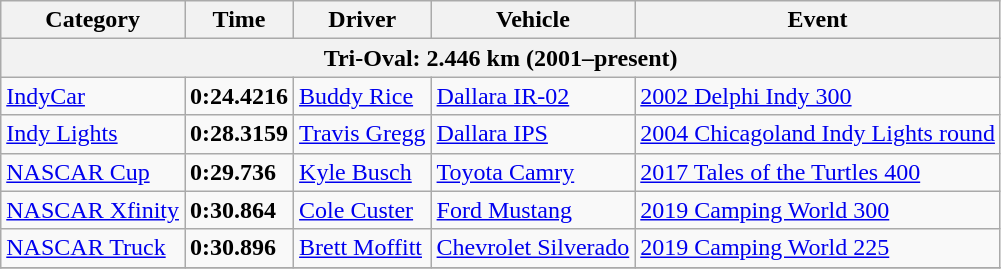<table class="wikitable">
<tr>
<th>Category</th>
<th>Time</th>
<th>Driver</th>
<th>Vehicle</th>
<th>Event</th>
</tr>
<tr>
<th colspan=5>Tri-Oval: 2.446 km (2001–present)</th>
</tr>
<tr>
<td><a href='#'>IndyCar</a></td>
<td><strong>0:24.4216</strong></td>
<td><a href='#'>Buddy Rice</a></td>
<td><a href='#'>Dallara IR-02</a></td>
<td><a href='#'>2002 Delphi Indy 300</a></td>
</tr>
<tr>
<td><a href='#'>Indy Lights</a></td>
<td><strong>0:28.3159</strong></td>
<td><a href='#'>Travis Gregg</a></td>
<td><a href='#'>Dallara IPS</a></td>
<td><a href='#'>2004 Chicagoland Indy Lights round</a></td>
</tr>
<tr>
<td><a href='#'>NASCAR Cup</a></td>
<td><strong>0:29.736</strong></td>
<td><a href='#'>Kyle Busch</a></td>
<td><a href='#'>Toyota Camry</a></td>
<td><a href='#'>2017 Tales of the Turtles 400</a></td>
</tr>
<tr>
<td><a href='#'>NASCAR Xfinity</a></td>
<td><strong>0:30.864</strong></td>
<td><a href='#'>Cole Custer</a></td>
<td><a href='#'>Ford Mustang</a></td>
<td><a href='#'>2019 Camping World 300</a></td>
</tr>
<tr>
<td><a href='#'>NASCAR Truck</a></td>
<td><strong>0:30.896</strong></td>
<td><a href='#'>Brett Moffitt</a></td>
<td><a href='#'>Chevrolet Silverado</a></td>
<td><a href='#'>2019 Camping World 225</a></td>
</tr>
<tr>
</tr>
</table>
